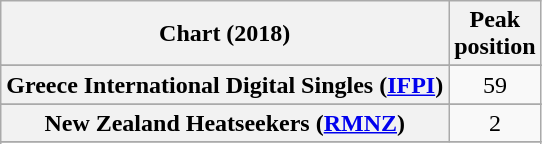<table class="wikitable sortable plainrowheaders" style="text-align:center">
<tr>
<th scope="col">Chart (2018)</th>
<th scope="col">Peak<br>position</th>
</tr>
<tr>
</tr>
<tr>
</tr>
<tr>
</tr>
<tr>
</tr>
<tr>
<th scope="row">Greece International Digital Singles (<a href='#'>IFPI</a>)</th>
<td>59</td>
</tr>
<tr>
</tr>
<tr>
<th scope="row">New Zealand Heatseekers (<a href='#'>RMNZ</a>)</th>
<td>2</td>
</tr>
<tr>
</tr>
<tr>
</tr>
<tr>
</tr>
<tr>
</tr>
<tr>
</tr>
</table>
